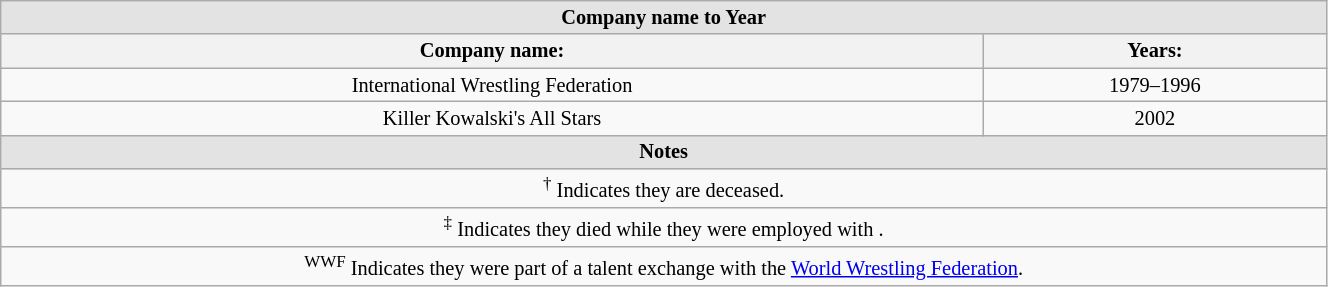<table class="wikitable" width="70%" style="font-size:85%; text-align:center;">
<tr>
<th style="background: #e3e3e3;" colspan="2">Company name to Year</th>
</tr>
<tr>
<th>Company name:</th>
<th>Years:</th>
</tr>
<tr>
<td>International Wrestling Federation</td>
<td>1979–1996</td>
</tr>
<tr>
<td>Killer Kowalski's All Stars</td>
<td>2002</td>
</tr>
<tr>
<th style="background: #e3e3e3;" colspan="2">Notes</th>
</tr>
<tr>
<td colspan="2"><sup>†</sup> Indicates they are deceased.</td>
</tr>
<tr>
<td colspan="2"><sup>‡</sup> Indicates they died while they were employed with .</td>
</tr>
<tr>
<td colspan="2"><sup>WWF</sup> Indicates they were part of a talent exchange with the <a href='#'>World Wrestling Federation</a>.</td>
</tr>
</table>
